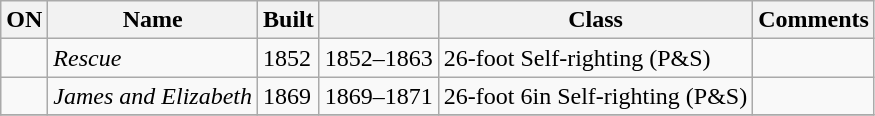<table class="wikitable">
<tr>
<th>ON</th>
<th>Name</th>
<th>Built</th>
<th></th>
<th>Class</th>
<th>Comments</th>
</tr>
<tr>
<td></td>
<td><em>Rescue</em></td>
<td>1852</td>
<td>1852–1863</td>
<td>26-foot Self-righting (P&S)</td>
<td></td>
</tr>
<tr>
<td></td>
<td><em>James and Elizabeth</em></td>
<td>1869</td>
<td>1869–1871</td>
<td>26-foot 6in Self-righting (P&S)</td>
<td></td>
</tr>
<tr>
</tr>
</table>
